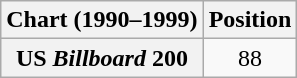<table class="wikitable plainrowheaders">
<tr>
<th scope="col">Chart (1990–1999)</th>
<th scope="col">Position</th>
</tr>
<tr>
<th scope="row">US <em>Billboard</em> 200</th>
<td style="text-align:center;">88</td>
</tr>
</table>
